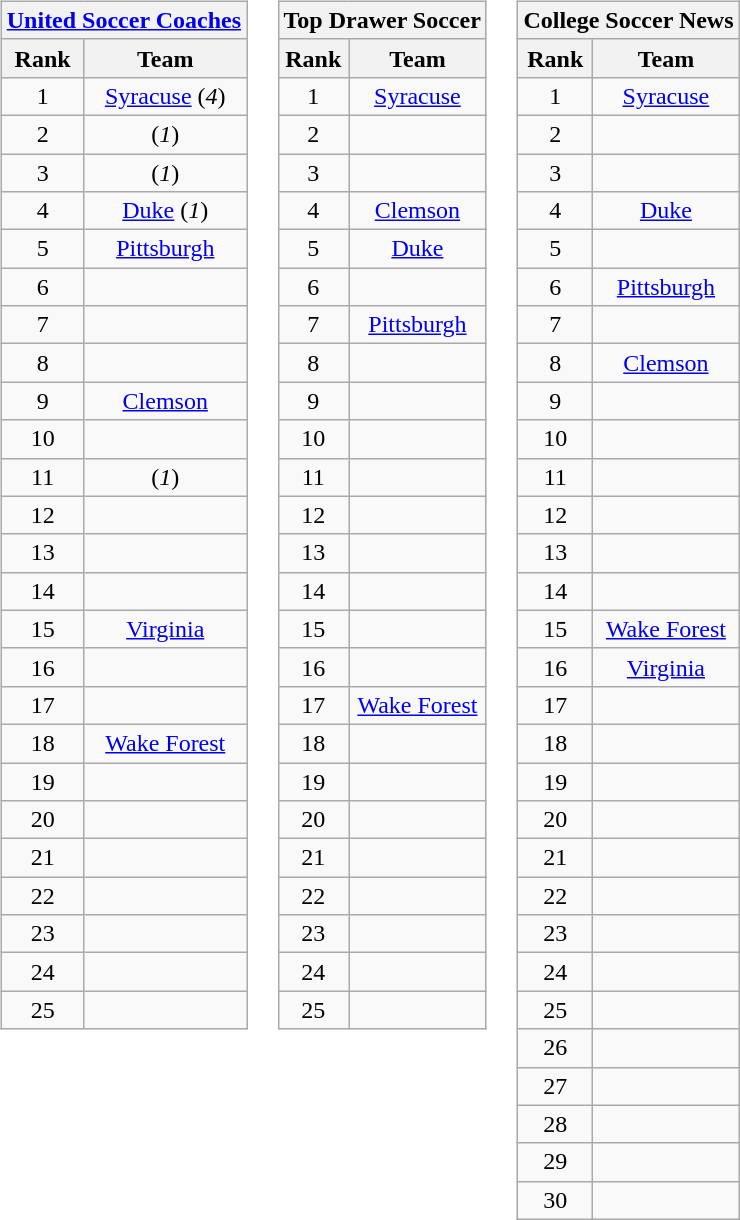<table>
<tr style="vertical-align:top;">
<td><br><table class="wikitable" style="text-align:center;">
<tr>
<th colspan=2><a href='#'>United Soccer Coaches</a></th>
</tr>
<tr>
<th>Rank</th>
<th>Team</th>
</tr>
<tr>
<td>1</td>
<td><a href='#'>Syracuse</a> (<em>4</em>)</td>
</tr>
<tr>
<td>2</td>
<td> (<em>1</em>)</td>
</tr>
<tr>
<td>3</td>
<td> (<em>1</em>)</td>
</tr>
<tr>
<td>4</td>
<td><a href='#'>Duke</a> (<em>1</em>)</td>
</tr>
<tr>
<td>5</td>
<td><a href='#'>Pittsburgh</a></td>
</tr>
<tr>
<td>6</td>
<td></td>
</tr>
<tr>
<td>7</td>
<td></td>
</tr>
<tr>
<td>8</td>
<td></td>
</tr>
<tr>
<td>9</td>
<td><a href='#'>Clemson</a></td>
</tr>
<tr>
<td>10</td>
<td></td>
</tr>
<tr>
<td>11</td>
<td> (<em>1</em>)</td>
</tr>
<tr>
<td>12</td>
<td></td>
</tr>
<tr>
<td>13</td>
<td></td>
</tr>
<tr>
<td>14</td>
<td></td>
</tr>
<tr>
<td>15</td>
<td><a href='#'>Virginia</a></td>
</tr>
<tr>
<td>16</td>
<td></td>
</tr>
<tr>
<td>17</td>
<td></td>
</tr>
<tr>
<td>18</td>
<td><a href='#'>Wake Forest</a></td>
</tr>
<tr>
<td>19</td>
<td></td>
</tr>
<tr>
<td>20</td>
<td></td>
</tr>
<tr>
<td>21</td>
<td></td>
</tr>
<tr>
<td>22</td>
<td></td>
</tr>
<tr>
<td>23</td>
<td></td>
</tr>
<tr>
<td>24</td>
<td></td>
</tr>
<tr>
<td>25</td>
<td></td>
</tr>
</table>
</td>
<td><br><table class="wikitable" style="text-align:center;">
<tr>
<th colspan=2>Top Drawer Soccer</th>
</tr>
<tr>
<th>Rank</th>
<th>Team</th>
</tr>
<tr>
<td>1</td>
<td><a href='#'>Syracuse</a></td>
</tr>
<tr>
<td>2</td>
<td></td>
</tr>
<tr>
<td>3</td>
<td></td>
</tr>
<tr>
<td>4</td>
<td><a href='#'>Clemson</a></td>
</tr>
<tr>
<td>5</td>
<td><a href='#'>Duke</a></td>
</tr>
<tr>
<td>6</td>
<td></td>
</tr>
<tr>
<td>7</td>
<td><a href='#'>Pittsburgh</a></td>
</tr>
<tr>
<td>8</td>
<td></td>
</tr>
<tr>
<td>9</td>
<td></td>
</tr>
<tr>
<td>10</td>
<td></td>
</tr>
<tr>
<td>11</td>
<td></td>
</tr>
<tr>
<td>12</td>
<td></td>
</tr>
<tr>
<td>13</td>
<td></td>
</tr>
<tr>
<td>14</td>
<td></td>
</tr>
<tr>
<td>15</td>
<td></td>
</tr>
<tr>
<td>16</td>
<td></td>
</tr>
<tr>
<td>17</td>
<td><a href='#'>Wake Forest</a></td>
</tr>
<tr>
<td>18</td>
<td></td>
</tr>
<tr>
<td>19</td>
<td></td>
</tr>
<tr>
<td>20</td>
<td></td>
</tr>
<tr>
<td>21</td>
<td></td>
</tr>
<tr>
<td>22</td>
<td></td>
</tr>
<tr>
<td>23</td>
<td></td>
</tr>
<tr>
<td>24</td>
<td></td>
</tr>
<tr>
<td>25</td>
<td></td>
</tr>
</table>
</td>
<td><br><table class="wikitable" style="text-align:center;">
<tr>
<th colspan=2>College Soccer News</th>
</tr>
<tr>
<th>Rank</th>
<th>Team</th>
</tr>
<tr>
<td>1</td>
<td><a href='#'>Syracuse</a></td>
</tr>
<tr>
<td>2</td>
<td></td>
</tr>
<tr>
<td>3</td>
<td></td>
</tr>
<tr>
<td>4</td>
<td><a href='#'>Duke</a></td>
</tr>
<tr>
<td>5</td>
<td></td>
</tr>
<tr>
<td>6</td>
<td><a href='#'>Pittsburgh</a></td>
</tr>
<tr>
<td>7</td>
<td></td>
</tr>
<tr>
<td>8</td>
<td><a href='#'>Clemson</a></td>
</tr>
<tr>
<td>9</td>
<td></td>
</tr>
<tr>
<td>10</td>
<td></td>
</tr>
<tr>
<td>11</td>
<td></td>
</tr>
<tr>
<td>12</td>
<td></td>
</tr>
<tr>
<td>13</td>
<td></td>
</tr>
<tr>
<td>14</td>
<td></td>
</tr>
<tr>
<td>15</td>
<td><a href='#'>Wake Forest</a></td>
</tr>
<tr>
<td>16</td>
<td><a href='#'>Virginia</a></td>
</tr>
<tr>
<td>17</td>
<td></td>
</tr>
<tr>
<td>18</td>
<td></td>
</tr>
<tr>
<td>19</td>
<td></td>
</tr>
<tr>
<td>20</td>
<td></td>
</tr>
<tr>
<td>21</td>
<td></td>
</tr>
<tr>
<td>22</td>
<td></td>
</tr>
<tr>
<td>23</td>
<td></td>
</tr>
<tr>
<td>24</td>
<td></td>
</tr>
<tr>
<td>25</td>
<td></td>
</tr>
<tr>
<td>26</td>
<td></td>
</tr>
<tr>
<td>27</td>
<td></td>
</tr>
<tr>
<td>28</td>
<td></td>
</tr>
<tr>
<td>29</td>
<td></td>
</tr>
<tr>
<td>30</td>
<td></td>
</tr>
</table>
</td>
</tr>
</table>
